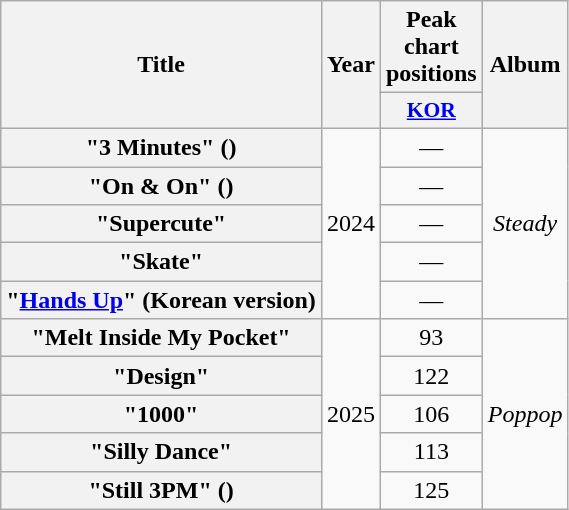<table class="wikitable plainrowheaders" style="text-align:center">
<tr>
<th scope="col" rowspan="2">Title</th>
<th scope="col" rowspan="2">Year</th>
<th scope="col" colspan="1">Peak chart positions</th>
<th scope="col" rowspan="2">Album</th>
</tr>
<tr>
<th scope="col" style="width:3em;font-size:90%"><a href='#'>KOR</a><br></th>
</tr>
<tr>
<th scope="row">"3 Minutes" ()</th>
<td rowspan="5">2024</td>
<td>—</td>
<td rowspan="5"><em>Steady</em></td>
</tr>
<tr>
<th scope="row">"On & On" ()</th>
<td>—</td>
</tr>
<tr>
<th scope="row">"Supercute"</th>
<td>—</td>
</tr>
<tr>
<th scope="row">"Skate"</th>
<td>—</td>
</tr>
<tr>
<th scope="row">"<a href='#'>Hands Up</a>" (Korean version)</th>
<td>—</td>
</tr>
<tr>
<th scope="row">"Melt Inside My Pocket"</th>
<td rowspan="5">2025</td>
<td>93</td>
<td rowspan="5"><em>Poppop</em></td>
</tr>
<tr>
<th scope="row">"Design"</th>
<td>122</td>
</tr>
<tr>
<th scope="row">"1000"</th>
<td>106</td>
</tr>
<tr>
<th scope="row">"Silly Dance"</th>
<td>113</td>
</tr>
<tr>
<th scope="row">"Still 3PM" ()</th>
<td>125</td>
</tr>
</table>
